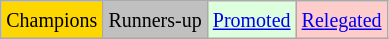<table class="wikitable">
<tr>
<td bgcolor=gold><small>Champions</small></td>
<td bgcolor=silver><small>Runners-up</small></td>
<td bgcolor="#DDFFDD"><small><a href='#'>Promoted</a></small></td>
<td bgcolor= "#FFCCCC"><small><a href='#'>Relegated</a></small></td>
</tr>
</table>
